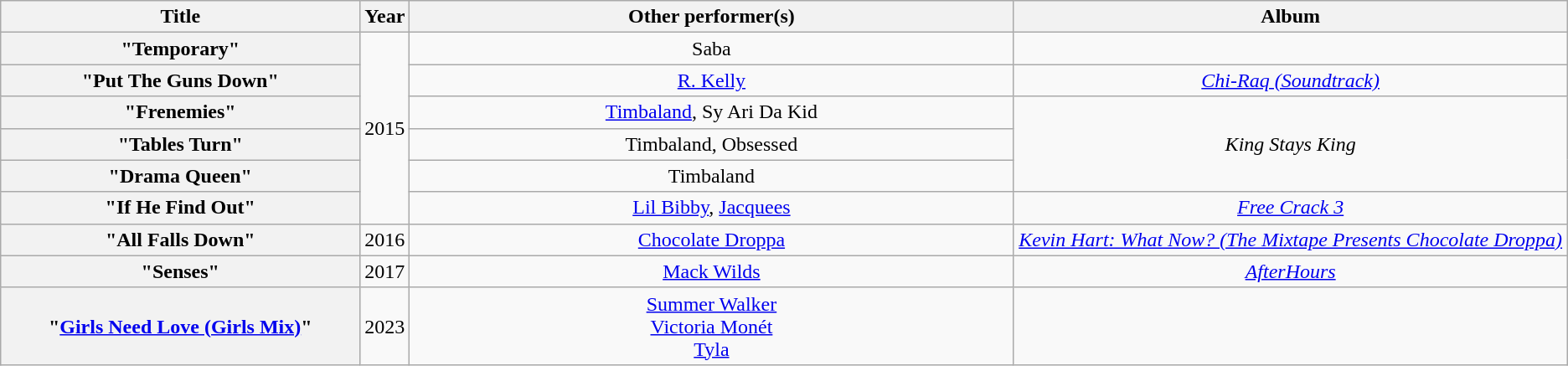<table class="wikitable plainrowheaders" style="text-align:center;">
<tr>
<th scope="col" style="width:20em;">Title</th>
<th scope="col">Year</th>
<th scope="col" style="width:35em;">Other performer(s)</th>
<th scope="col" style="width:32em;">Album</th>
</tr>
<tr>
<th scope="row">"Temporary"</th>
<td rowspan="6">2015</td>
<td>Saba</td>
<td></td>
</tr>
<tr>
<th scope="row">"Put The Guns Down"</th>
<td><a href='#'>R. Kelly</a></td>
<td><em><a href='#'>Chi-Raq (Soundtrack)</a></em></td>
</tr>
<tr>
<th scope="row">"Frenemies"</th>
<td><a href='#'>Timbaland</a>, Sy Ari Da Kid</td>
<td rowspan="3"><em>King Stays King</em></td>
</tr>
<tr>
<th scope="row">"Tables Turn"</th>
<td>Timbaland, Obsessed</td>
</tr>
<tr>
<th scope="row">"Drama Queen"</th>
<td>Timbaland</td>
</tr>
<tr>
<th scope="row">"If He Find Out"</th>
<td><a href='#'>Lil Bibby</a>, <a href='#'>Jacquees</a></td>
<td><em><a href='#'>Free Crack 3</a></em></td>
</tr>
<tr>
<th scope= "row">"All Falls Down"</th>
<td>2016</td>
<td><a href='#'>Chocolate Droppa</a></td>
<td><em><a href='#'>Kevin Hart: What Now? (The Mixtape Presents Chocolate Droppa)</a></em></td>
</tr>
<tr>
<th scope= "row">"Senses"</th>
<td>2017</td>
<td><a href='#'>Mack Wilds</a></td>
<td><em><a href='#'>AfterHours</a></em></td>
</tr>
<tr>
<th scope="row">"<a href='#'>Girls Need Love (Girls Mix)</a>"</th>
<td>2023</td>
<td><a href='#'>Summer Walker</a><br><a href='#'>Victoria Monét</a><br><a href='#'>Tyla</a></td>
<td></td>
</tr>
</table>
